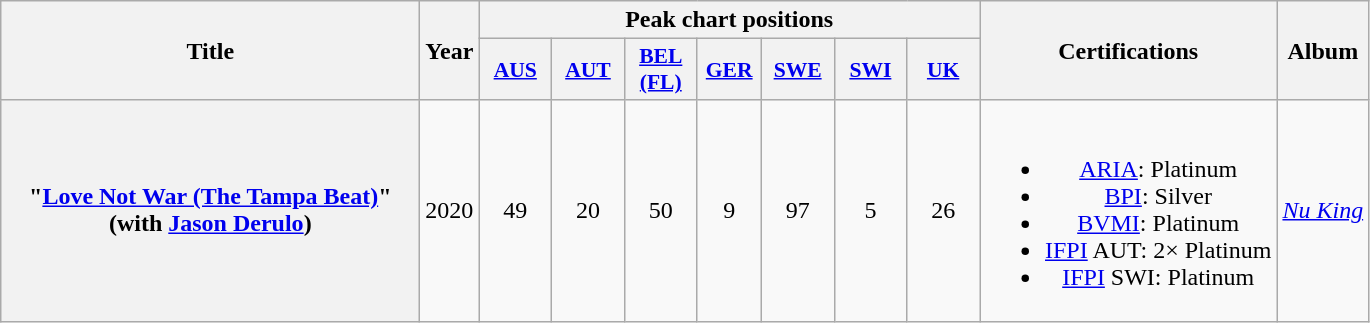<table class="wikitable plainrowheaders" style="text-align:center;">
<tr>
<th scope="col" rowspan="2" style="width:17em;">Title</th>
<th scope="col" rowspan="2" style="width:1em;">Year</th>
<th scope="col" colspan="7">Peak chart positions</th>
<th scope="col" rowspan="2">Certifications</th>
<th scope="col" rowspan="2">Album</th>
</tr>
<tr>
<th scope="col" style="width:2.9em;font-size:90%;"><a href='#'>AUS</a><br></th>
<th scope="col" style="width:2.9em;font-size:90%;"><a href='#'>AUT</a><br></th>
<th scope="col" style="width:2.9em;font-size:90%;"><a href='#'>BEL<br>(FL)</a><br></th>
<th scope="col" style="width:2.5em;font-size:90%;"><a href='#'>GER</a><br></th>
<th scope="col" style="width:2.9em;font-size:90%;"><a href='#'>SWE</a><br></th>
<th scope="col" style="width:2.9em;font-size:90%;"><a href='#'>SWI</a><br></th>
<th scope="col" style="width:2.9em;font-size:90%;"><a href='#'>UK</a><br></th>
</tr>
<tr>
<th scope="row">"<a href='#'>Love Not War (The Tampa Beat)</a>"<br><span>(with <a href='#'>Jason Derulo</a>)</span></th>
<td>2020</td>
<td>49</td>
<td>20</td>
<td>50</td>
<td>9</td>
<td>97</td>
<td>5</td>
<td>26</td>
<td><br><ul><li><a href='#'>ARIA</a>: Platinum</li><li><a href='#'>BPI</a>: Silver</li><li><a href='#'>BVMI</a>: Platinum</li><li><a href='#'>IFPI</a> AUT: 2× Platinum</li><li><a href='#'>IFPI</a> SWI: Platinum</li></ul></td>
<td><em><a href='#'>Nu King</a></em></td>
</tr>
</table>
